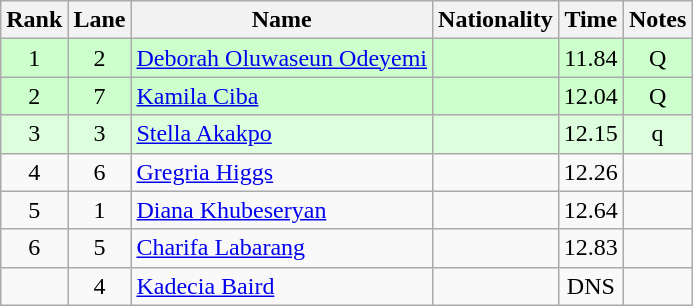<table class="wikitable sortable" style="text-align:center">
<tr>
<th>Rank</th>
<th>Lane</th>
<th>Name</th>
<th>Nationality</th>
<th>Time</th>
<th>Notes</th>
</tr>
<tr bgcolor=ccffcc>
<td align=center>1</td>
<td align=center>2</td>
<td align=left><a href='#'>Deborah Oluwaseun Odeyemi</a></td>
<td align=left></td>
<td>11.84</td>
<td>Q</td>
</tr>
<tr bgcolor=ccffcc>
<td align=center>2</td>
<td align=center>7</td>
<td align=left><a href='#'>Kamila Ciba</a></td>
<td align=left></td>
<td>12.04</td>
<td>Q</td>
</tr>
<tr bgcolor=ddffdd>
<td align=center>3</td>
<td align=center>3</td>
<td align=left><a href='#'>Stella Akakpo</a></td>
<td align=left></td>
<td>12.15</td>
<td>q</td>
</tr>
<tr>
<td align=center>4</td>
<td align=center>6</td>
<td align=left><a href='#'>Gregria Higgs</a></td>
<td align=left></td>
<td>12.26</td>
<td></td>
</tr>
<tr>
<td align=center>5</td>
<td align=center>1</td>
<td align=left><a href='#'>Diana Khubeseryan</a></td>
<td align=left></td>
<td>12.64</td>
<td></td>
</tr>
<tr>
<td align=center>6</td>
<td align=center>5</td>
<td align=left><a href='#'>Charifa Labarang</a></td>
<td align=left></td>
<td>12.83</td>
<td></td>
</tr>
<tr>
<td align=center></td>
<td align=center>4</td>
<td align=left><a href='#'>Kadecia Baird</a></td>
<td align=left></td>
<td>DNS</td>
<td></td>
</tr>
</table>
